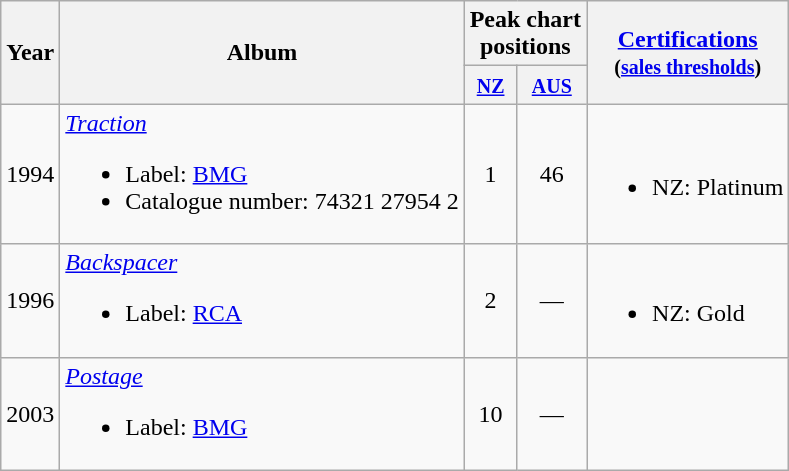<table class="wikitable">
<tr>
<th rowspan="2">Year</th>
<th rowspan="2">Album</th>
<th colspan="2">Peak chart<br>positions</th>
<th rowspan="2"><a href='#'>Certifications</a><br><small>(<a href='#'>sales thresholds</a>)</small></th>
</tr>
<tr>
<th><small><a href='#'>NZ</a></small><br></th>
<th><small><a href='#'>AUS</a></small><br></th>
</tr>
<tr>
<td>1994</td>
<td><em><a href='#'>Traction</a></em><br><ul><li>Label: <a href='#'>BMG</a></li><li>Catalogue number: 74321 27954 2</li></ul></td>
<td align="center">1</td>
<td align="center">46</td>
<td><br><ul><li>NZ: Platinum</li></ul></td>
</tr>
<tr>
<td>1996</td>
<td><em><a href='#'>Backspacer</a></em><br><ul><li>Label: <a href='#'>RCA</a></li></ul></td>
<td align="center">2</td>
<td align="center">—</td>
<td><br><ul><li>NZ: Gold</li></ul></td>
</tr>
<tr>
<td>2003</td>
<td><em><a href='#'>Postage</a></em><br><ul><li>Label: <a href='#'>BMG</a></li></ul></td>
<td align="center">10</td>
<td align="center">—</td>
<td align="center"></td>
</tr>
</table>
